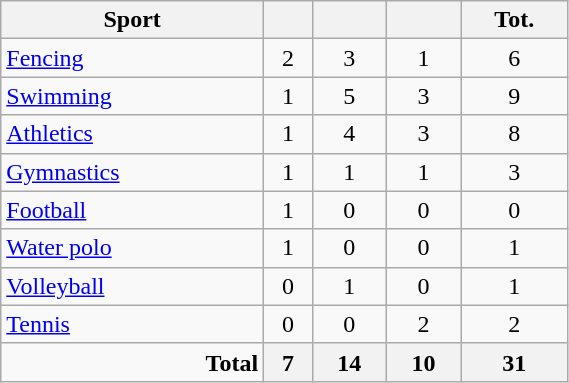<table class="wikitable" width=30% style="font-size:100%; text-align:center;">
<tr>
<th>Sport</th>
<th></th>
<th></th>
<th></th>
<th>Tot.</th>
</tr>
<tr>
<td align=left> <a href='#'>Fencing</a></td>
<td>2</td>
<td>3</td>
<td>1</td>
<td>6</td>
</tr>
<tr>
<td align=left> <a href='#'>Swimming</a></td>
<td>1</td>
<td>5</td>
<td>3</td>
<td>9</td>
</tr>
<tr>
<td align=left> <a href='#'>Athletics</a></td>
<td>1</td>
<td>4</td>
<td>3</td>
<td>8</td>
</tr>
<tr>
<td align=left> <a href='#'>Gymnastics</a></td>
<td>1</td>
<td>1</td>
<td>1</td>
<td>3</td>
</tr>
<tr>
<td align=left> <a href='#'>Football</a></td>
<td>1</td>
<td>0</td>
<td>0</td>
<td>0</td>
</tr>
<tr>
<td align=left> <a href='#'>Water polo</a></td>
<td>1</td>
<td>0</td>
<td>0</td>
<td>1</td>
</tr>
<tr>
<td align=left> <a href='#'>Volleyball</a></td>
<td>0</td>
<td>1</td>
<td>0</td>
<td>1</td>
</tr>
<tr>
<td align=left> <a href='#'>Tennis</a></td>
<td>0</td>
<td>0</td>
<td>2</td>
<td>2</td>
</tr>
<tr>
<td align=right><strong>Total</strong></td>
<th>7</th>
<th>14</th>
<th>10</th>
<th>31</th>
</tr>
</table>
